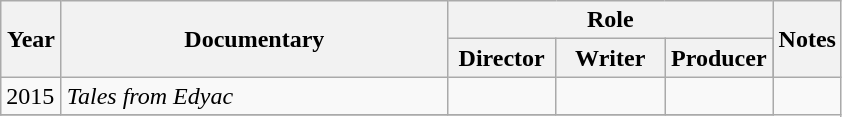<table class="wikitable" style="margin-right: 0;">
<tr>
<th rowspan="2" style="width:33px;">Year</th>
<th rowspan="2" style="width:250px;">Documentary</th>
<th colspan="4">Role</th>
<th rowspan="2">Notes</th>
</tr>
<tr>
<th style="width:65px;">Director</th>
<th style="width:65px;">Writer</th>
<th style="width:65px;">Producer</th>
</tr>
<tr>
<td rowspan="1">2015</td>
<td><em>Tales from Edyac</em></td>
<td></td>
<td></td>
<td></td>
</tr>
<tr>
</tr>
</table>
